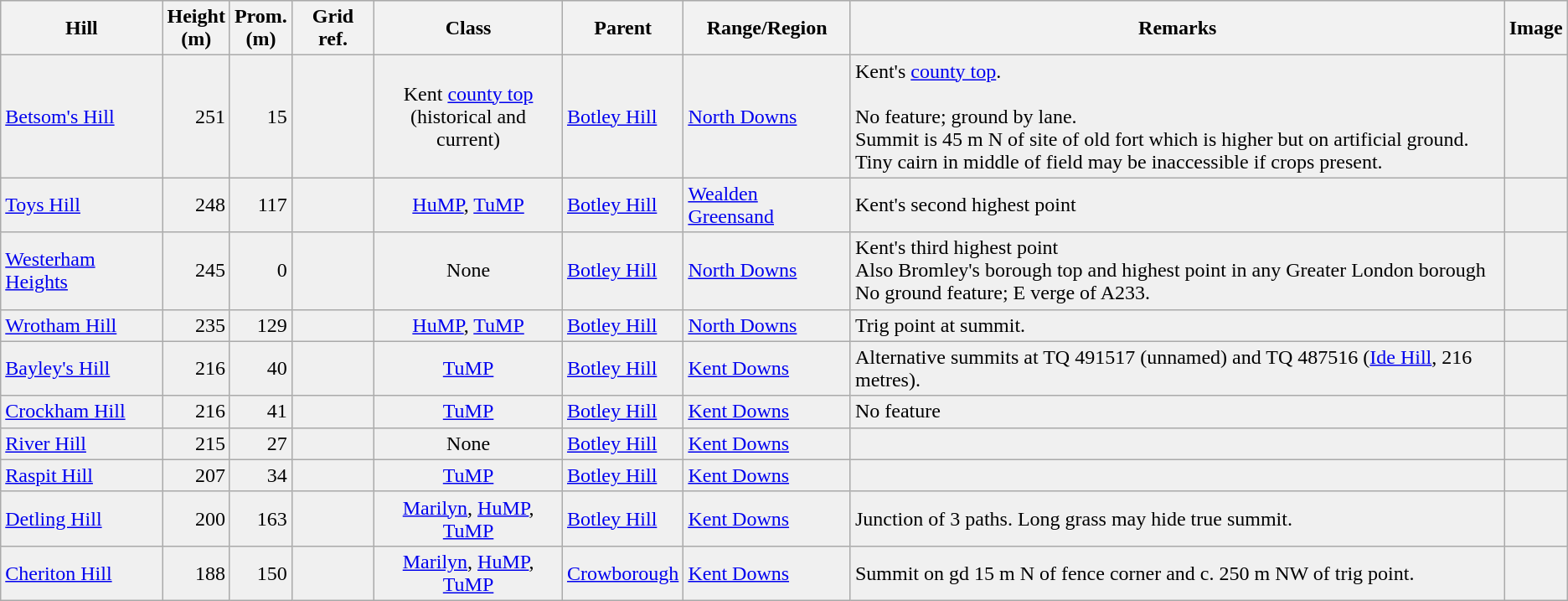<table class="wikitable sortable" style="border-collapse: collapse; background:#f0f0f0;":#f0f0f0;">
<tr>
<th>Hill</th>
<th>Height<br>(m)</th>
<th>Prom.<br>(m)</th>
<th>Grid ref.</th>
<th>Class</th>
<th>Parent</th>
<th>Range/Region</th>
<th class="unsortable">Remarks</th>
<th class="unsortable">Image</th>
</tr>
<tr>
<td><a href='#'>Betsom's Hill</a></td>
<td align=right>251</td>
<td align=right>15</td>
<td></td>
<td align=center>Kent <a href='#'>county top</a><br>(historical and current)</td>
<td><a href='#'>Botley Hill</a></td>
<td><a href='#'>North Downs</a></td>
<td>Kent's <a href='#'>county top</a>.<br><br>No feature; ground by lane.<br>
Summit is 45 m N of site of old fort which is higher but on artificial ground.<br>
Tiny cairn in middle of field may be inaccessible if crops present.</td>
<td></td>
</tr>
<tr>
<td><a href='#'>Toys Hill</a></td>
<td align=right>248</td>
<td align=right>117</td>
<td></td>
<td align=center><a href='#'>HuMP</a>, <a href='#'>TuMP</a></td>
<td><a href='#'>Botley Hill</a></td>
<td><a href='#'>Wealden Greensand</a></td>
<td>Kent's second highest point<br></td>
<td></td>
</tr>
<tr>
<td><a href='#'>Westerham Heights</a></td>
<td align=right>245</td>
<td align=right>0</td>
<td></td>
<td align=center>None</td>
<td><a href='#'>Botley Hill</a></td>
<td><a href='#'>North Downs</a></td>
<td>Kent's third highest point<br>Also Bromley's borough top and highest point in any Greater London borough<br>No ground feature; E verge of A233.</td>
<td></td>
</tr>
<tr>
<td><a href='#'>Wrotham Hill</a></td>
<td align=right>235</td>
<td align=right>129</td>
<td></td>
<td align=center><a href='#'>HuMP</a>, <a href='#'>TuMP</a></td>
<td><a href='#'>Botley Hill</a></td>
<td><a href='#'>North Downs</a></td>
<td>Trig point at summit.</td>
<td></td>
</tr>
<tr>
<td><a href='#'>Bayley's Hill</a></td>
<td align=right>216</td>
<td align=right>40</td>
<td></td>
<td align=center><a href='#'>TuMP</a></td>
<td><a href='#'>Botley Hill</a></td>
<td><a href='#'>Kent Downs</a></td>
<td>Alternative summits at TQ 491517 (unnamed) and TQ 487516 (<a href='#'>Ide Hill</a>, 216 metres).</td>
<td></td>
</tr>
<tr>
<td><a href='#'>Crockham Hill</a></td>
<td align=right>216</td>
<td align=right>41</td>
<td></td>
<td align=center><a href='#'>TuMP</a></td>
<td><a href='#'>Botley Hill</a></td>
<td><a href='#'>Kent Downs</a></td>
<td>No feature</td>
<td></td>
</tr>
<tr>
<td><a href='#'>River Hill</a></td>
<td align=right>215</td>
<td align=right>27</td>
<td></td>
<td align=center>None</td>
<td><a href='#'>Botley Hill</a></td>
<td><a href='#'>Kent Downs</a></td>
<td></td>
<td></td>
</tr>
<tr>
<td><a href='#'>Raspit Hill</a></td>
<td align=right>207</td>
<td align=right>34</td>
<td></td>
<td align=center><a href='#'>TuMP</a></td>
<td><a href='#'>Botley Hill</a></td>
<td><a href='#'>Kent Downs</a></td>
<td></td>
<td></td>
</tr>
<tr>
<td><a href='#'>Detling Hill</a></td>
<td align=right>200</td>
<td align=right>163</td>
<td></td>
<td align=center><a href='#'>Marilyn</a>, <a href='#'>HuMP</a>, <a href='#'>TuMP</a></td>
<td><a href='#'>Botley Hill</a></td>
<td><a href='#'>Kent Downs</a></td>
<td>Junction of 3 paths. Long grass may hide true summit.</td>
<td></td>
</tr>
<tr>
<td><a href='#'>Cheriton Hill</a></td>
<td align=right>188</td>
<td align=right>150</td>
<td></td>
<td align=center><a href='#'>Marilyn</a>, <a href='#'>HuMP</a>, <a href='#'>TuMP</a></td>
<td><a href='#'>Crowborough</a></td>
<td><a href='#'>Kent Downs</a></td>
<td>Summit on gd 15 m N of fence corner and c. 250 m NW of trig point.</td>
<td></td>
</tr>
</table>
